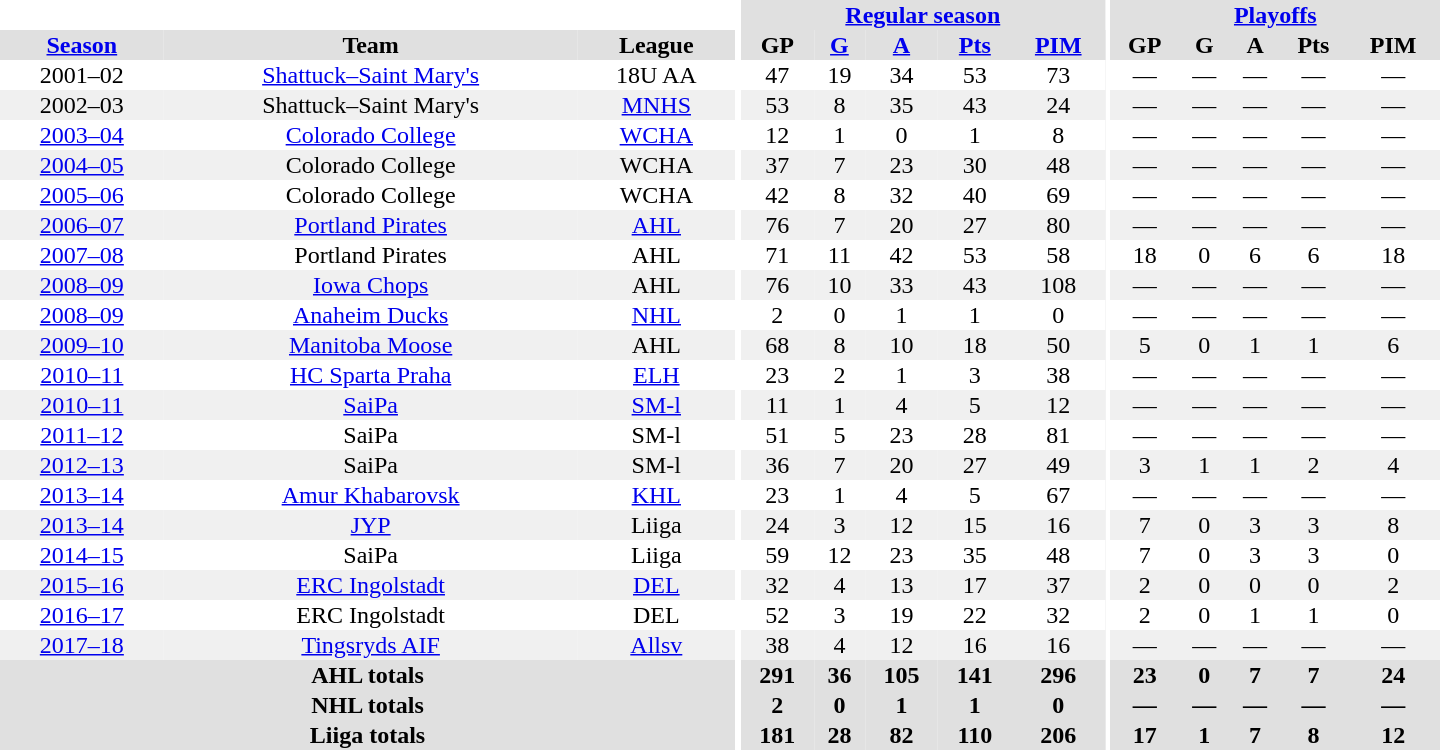<table border="0" cellpadding="1" cellspacing="0" style="text-align:center; width:60em">
<tr bgcolor="#e0e0e0">
<th colspan="3"  bgcolor="#ffffff"></th>
<th rowspan="99" bgcolor="#ffffff"></th>
<th colspan="5"><a href='#'>Regular season</a></th>
<th rowspan="99" bgcolor="#ffffff"></th>
<th colspan="5"><a href='#'>Playoffs</a></th>
</tr>
<tr bgcolor="#e0e0e0">
<th><a href='#'>Season</a></th>
<th>Team</th>
<th>League</th>
<th>GP</th>
<th><a href='#'>G</a></th>
<th><a href='#'>A</a></th>
<th><a href='#'>Pts</a></th>
<th><a href='#'>PIM</a></th>
<th>GP</th>
<th>G</th>
<th>A</th>
<th>Pts</th>
<th>PIM</th>
</tr>
<tr>
<td>2001–02</td>
<td><a href='#'>Shattuck–Saint Mary's</a></td>
<td>18U AA</td>
<td>47</td>
<td>19</td>
<td>34</td>
<td>53</td>
<td>73</td>
<td>—</td>
<td>—</td>
<td>—</td>
<td>—</td>
<td>—</td>
</tr>
<tr bgcolor="#f0f0f0">
<td>2002–03</td>
<td>Shattuck–Saint Mary's</td>
<td><a href='#'>MNHS</a></td>
<td>53</td>
<td>8</td>
<td>35</td>
<td>43</td>
<td>24</td>
<td>—</td>
<td>—</td>
<td>—</td>
<td>—</td>
<td>—</td>
</tr>
<tr>
<td><a href='#'>2003–04</a></td>
<td><a href='#'>Colorado College</a></td>
<td><a href='#'>WCHA</a></td>
<td>12</td>
<td>1</td>
<td>0</td>
<td>1</td>
<td>8</td>
<td>—</td>
<td>—</td>
<td>—</td>
<td>—</td>
<td>—</td>
</tr>
<tr bgcolor="#f0f0f0">
<td><a href='#'>2004–05</a></td>
<td>Colorado College</td>
<td>WCHA</td>
<td>37</td>
<td>7</td>
<td>23</td>
<td>30</td>
<td>48</td>
<td>—</td>
<td>—</td>
<td>—</td>
<td>—</td>
<td>—</td>
</tr>
<tr>
<td><a href='#'>2005–06</a></td>
<td>Colorado College</td>
<td>WCHA</td>
<td>42</td>
<td>8</td>
<td>32</td>
<td>40</td>
<td>69</td>
<td>—</td>
<td>—</td>
<td>—</td>
<td>—</td>
<td>—</td>
</tr>
<tr bgcolor="#f0f0f0">
<td><a href='#'>2006–07</a></td>
<td><a href='#'>Portland Pirates</a></td>
<td><a href='#'>AHL</a></td>
<td>76</td>
<td>7</td>
<td>20</td>
<td>27</td>
<td>80</td>
<td>—</td>
<td>—</td>
<td>—</td>
<td>—</td>
<td>—</td>
</tr>
<tr>
<td><a href='#'>2007–08</a></td>
<td>Portland Pirates</td>
<td>AHL</td>
<td>71</td>
<td>11</td>
<td>42</td>
<td>53</td>
<td>58</td>
<td>18</td>
<td>0</td>
<td>6</td>
<td>6</td>
<td>18</td>
</tr>
<tr bgcolor="#f0f0f0">
<td><a href='#'>2008–09</a></td>
<td><a href='#'>Iowa Chops</a></td>
<td>AHL</td>
<td>76</td>
<td>10</td>
<td>33</td>
<td>43</td>
<td>108</td>
<td>—</td>
<td>—</td>
<td>—</td>
<td>—</td>
<td>—</td>
</tr>
<tr>
<td><a href='#'>2008–09</a></td>
<td><a href='#'>Anaheim Ducks</a></td>
<td><a href='#'>NHL</a></td>
<td>2</td>
<td>0</td>
<td>1</td>
<td>1</td>
<td>0</td>
<td>—</td>
<td>—</td>
<td>—</td>
<td>—</td>
<td>—</td>
</tr>
<tr bgcolor="#f0f0f0">
<td><a href='#'>2009–10</a></td>
<td><a href='#'>Manitoba Moose</a></td>
<td>AHL</td>
<td>68</td>
<td>8</td>
<td>10</td>
<td>18</td>
<td>50</td>
<td>5</td>
<td>0</td>
<td>1</td>
<td>1</td>
<td>6</td>
</tr>
<tr>
<td><a href='#'>2010–11</a></td>
<td><a href='#'>HC Sparta Praha</a></td>
<td><a href='#'>ELH</a></td>
<td>23</td>
<td>2</td>
<td>1</td>
<td>3</td>
<td>38</td>
<td>—</td>
<td>—</td>
<td>—</td>
<td>—</td>
<td>—</td>
</tr>
<tr bgcolor="#f0f0f0">
<td><a href='#'>2010–11</a></td>
<td><a href='#'>SaiPa</a></td>
<td><a href='#'>SM-l</a></td>
<td>11</td>
<td>1</td>
<td>4</td>
<td>5</td>
<td>12</td>
<td>—</td>
<td>—</td>
<td>—</td>
<td>—</td>
<td>—</td>
</tr>
<tr>
<td><a href='#'>2011–12</a></td>
<td>SaiPa</td>
<td>SM-l</td>
<td>51</td>
<td>5</td>
<td>23</td>
<td>28</td>
<td>81</td>
<td>—</td>
<td>—</td>
<td>—</td>
<td>—</td>
<td>—</td>
</tr>
<tr bgcolor="#f0f0f0">
<td><a href='#'>2012–13</a></td>
<td>SaiPa</td>
<td>SM-l</td>
<td>36</td>
<td>7</td>
<td>20</td>
<td>27</td>
<td>49</td>
<td>3</td>
<td>1</td>
<td>1</td>
<td>2</td>
<td>4</td>
</tr>
<tr>
<td><a href='#'>2013–14</a></td>
<td><a href='#'>Amur Khabarovsk</a></td>
<td><a href='#'>KHL</a></td>
<td>23</td>
<td>1</td>
<td>4</td>
<td>5</td>
<td>67</td>
<td>—</td>
<td>—</td>
<td>—</td>
<td>—</td>
<td>—</td>
</tr>
<tr bgcolor="#f0f0f0">
<td><a href='#'>2013–14</a></td>
<td><a href='#'>JYP</a></td>
<td>Liiga</td>
<td>24</td>
<td>3</td>
<td>12</td>
<td>15</td>
<td>16</td>
<td>7</td>
<td>0</td>
<td>3</td>
<td>3</td>
<td>8</td>
</tr>
<tr>
<td><a href='#'>2014–15</a></td>
<td>SaiPa</td>
<td>Liiga</td>
<td>59</td>
<td>12</td>
<td>23</td>
<td>35</td>
<td>48</td>
<td>7</td>
<td>0</td>
<td>3</td>
<td>3</td>
<td>0</td>
</tr>
<tr bgcolor="#f0f0f0">
<td><a href='#'>2015–16</a></td>
<td><a href='#'>ERC Ingolstadt</a></td>
<td><a href='#'>DEL</a></td>
<td>32</td>
<td>4</td>
<td>13</td>
<td>17</td>
<td>37</td>
<td>2</td>
<td>0</td>
<td>0</td>
<td>0</td>
<td>2</td>
</tr>
<tr>
<td><a href='#'>2016–17</a></td>
<td>ERC Ingolstadt</td>
<td>DEL</td>
<td>52</td>
<td>3</td>
<td>19</td>
<td>22</td>
<td>32</td>
<td>2</td>
<td>0</td>
<td>1</td>
<td>1</td>
<td>0</td>
</tr>
<tr bgcolor="#f0f0f0">
<td><a href='#'>2017–18</a></td>
<td><a href='#'>Tingsryds AIF</a></td>
<td><a href='#'>Allsv</a></td>
<td>38</td>
<td>4</td>
<td>12</td>
<td>16</td>
<td>16</td>
<td>—</td>
<td>—</td>
<td>—</td>
<td>—</td>
<td>—</td>
</tr>
<tr bgcolor="#e0e0e0">
<th colspan="3">AHL totals</th>
<th>291</th>
<th>36</th>
<th>105</th>
<th>141</th>
<th>296</th>
<th>23</th>
<th>0</th>
<th>7</th>
<th>7</th>
<th>24</th>
</tr>
<tr bgcolor="#e0e0e0">
<th colspan="3">NHL totals</th>
<th>2</th>
<th>0</th>
<th>1</th>
<th>1</th>
<th>0</th>
<th>—</th>
<th>—</th>
<th>—</th>
<th>—</th>
<th>—</th>
</tr>
<tr bgcolor="#e0e0e0">
<th colspan="3">Liiga totals</th>
<th>181</th>
<th>28</th>
<th>82</th>
<th>110</th>
<th>206</th>
<th>17</th>
<th>1</th>
<th>7</th>
<th>8</th>
<th>12</th>
</tr>
</table>
